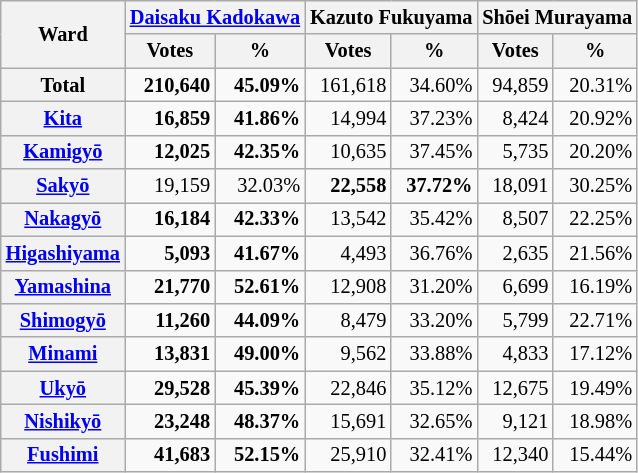<table class="wikitable sortable mw-collapsible" style="text-align:right; font-size:85%">
<tr>
<th rowspan="2">Ward</th>
<th colspan="2"><a href='#'>Daisaku Kadokawa</a></th>
<th colspan="2">Kazuto Fukuyama</th>
<th colspan="2">Shōei Murayama</th>
</tr>
<tr>
<th>Votes</th>
<th>%</th>
<th>Votes</th>
<th>%</th>
<th>Votes</th>
<th>%</th>
</tr>
<tr>
<th>Total</th>
<td><strong>210,640</strong></td>
<td><strong>45.09%</strong></td>
<td>161,618</td>
<td>34.60%</td>
<td>94,859</td>
<td>20.31%</td>
</tr>
<tr>
<th><a href='#'>Kita</a></th>
<td><strong>16,859</strong></td>
<td><strong>41.86%</strong></td>
<td>14,994</td>
<td>37.23%</td>
<td>8,424</td>
<td>20.92%</td>
</tr>
<tr>
<th><a href='#'>Kamigyō</a></th>
<td><strong>12,025</strong></td>
<td><strong>42.35%</strong></td>
<td>10,635</td>
<td>37.45%</td>
<td>5,735</td>
<td>20.20%</td>
</tr>
<tr>
<th><a href='#'>Sakyō</a></th>
<td>19,159</td>
<td>32.03%</td>
<td><strong>22,558</strong></td>
<td><strong>37.72%</strong></td>
<td>18,091</td>
<td>30.25%</td>
</tr>
<tr>
<th><a href='#'>Nakagyō</a></th>
<td><strong>16,184</strong></td>
<td><strong>42.33%</strong></td>
<td>13,542</td>
<td>35.42%</td>
<td>8,507</td>
<td>22.25%</td>
</tr>
<tr>
<th><a href='#'>Higashiyama</a></th>
<td><strong>5,093</strong></td>
<td><strong>41.67%</strong></td>
<td>4,493</td>
<td>36.76%</td>
<td>2,635</td>
<td>21.56%</td>
</tr>
<tr>
<th><a href='#'>Yamashina</a></th>
<td><strong>21,770</strong></td>
<td><strong>52.61%</strong></td>
<td>12,908</td>
<td>31.20%</td>
<td>6,699</td>
<td>16.19%</td>
</tr>
<tr>
<th><a href='#'>Shimogyō</a></th>
<td><strong>11,260</strong></td>
<td><strong>44.09%</strong></td>
<td>8,479</td>
<td>33.20%</td>
<td>5,799</td>
<td>22.71%</td>
</tr>
<tr>
<th><a href='#'>Minami</a></th>
<td><strong>13,831</strong></td>
<td><strong>49.00%</strong></td>
<td>9,562</td>
<td>33.88%</td>
<td>4,833</td>
<td>17.12%</td>
</tr>
<tr>
<th><a href='#'>Ukyō</a></th>
<td><strong>29,528</strong></td>
<td><strong>45.39%</strong></td>
<td>22,846</td>
<td>35.12%</td>
<td>12,675</td>
<td>19.49%</td>
</tr>
<tr>
<th><a href='#'>Nishikyō</a></th>
<td><strong>23,248</strong></td>
<td><strong>48.37%</strong></td>
<td>15,691</td>
<td>32.65%</td>
<td>9,121</td>
<td>18.98%</td>
</tr>
<tr>
<th><a href='#'>Fushimi</a></th>
<td><strong>41,683</strong></td>
<td><strong>52.15%</strong></td>
<td>25,910</td>
<td>32.41%</td>
<td>12,340</td>
<td>15.44%</td>
</tr>
</table>
